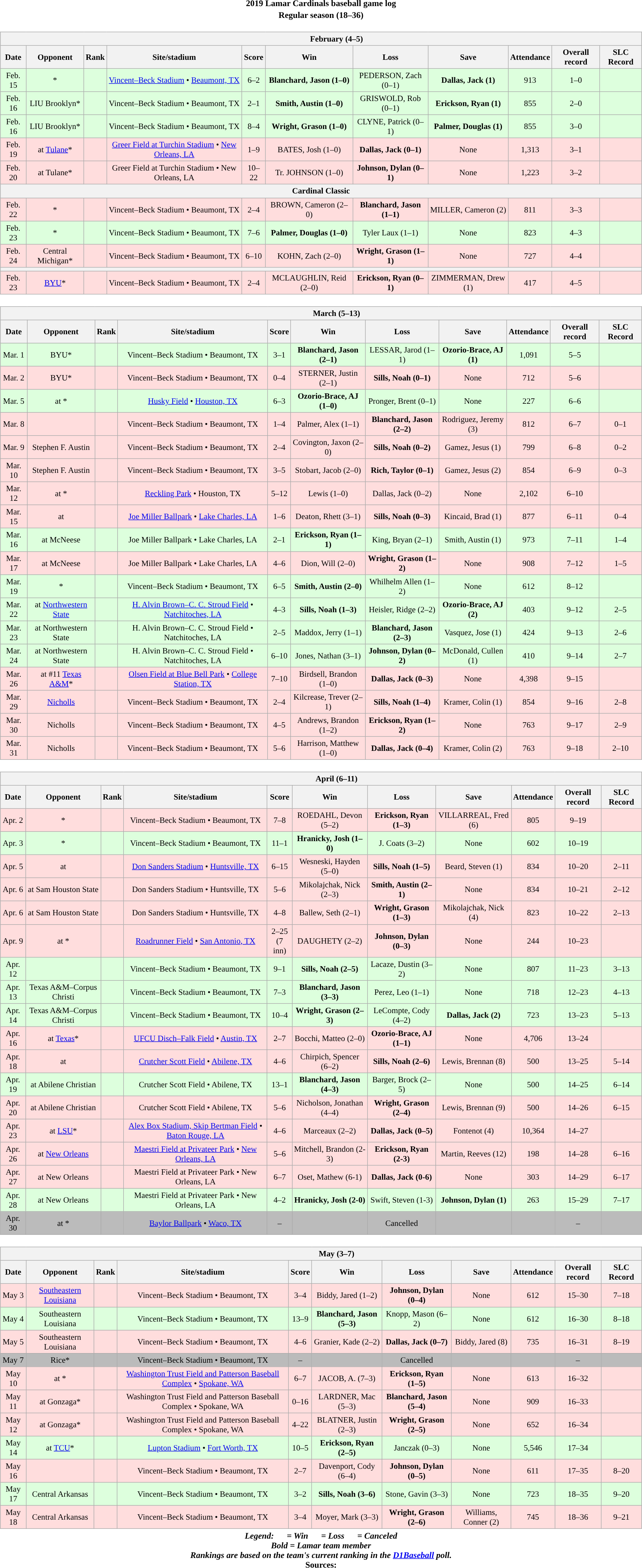<table class="toccolours" width=95% style="clear:both; margin:1.5em auto; text-align:center;">
<tr>
<th colspan=2>2019 Lamar Cardinals baseball game log</th>
</tr>
<tr>
<th colspan=2>Regular season (18–36)</th>
</tr>
<tr valign="top">
<td><br><table class="wikitable collapsible collapsed" style="margin:auto; width:100%; text-align:center; font-size:95%">
<tr>
<th colspan=12 style="padding-left:4em;">February (4–5)</th>
</tr>
<tr>
<th>Date</th>
<th>Opponent</th>
<th>Rank</th>
<th>Site/stadium</th>
<th>Score</th>
<th>Win</th>
<th>Loss</th>
<th>Save</th>
<th>Attendance</th>
<th>Overall record</th>
<th>SLC Record</th>
</tr>
<tr align="center" bgcolor=#ddffdd>
<td>Feb. 15</td>
<td>*</td>
<td></td>
<td><a href='#'>Vincent–Beck Stadium</a> • <a href='#'>Beaumont, TX</a></td>
<td>6–2</td>
<td><strong>Blanchard, Jason (1–0)</strong></td>
<td>PEDERSON, Zach (0–1)</td>
<td><strong>Dallas, Jack (1)</strong></td>
<td>913</td>
<td>1–0</td>
<td></td>
</tr>
<tr align="center" bgcolor=#ddffdd>
<td>Feb. 16</td>
<td>LIU Brooklyn*</td>
<td></td>
<td>Vincent–Beck Stadium • Beaumont, TX</td>
<td>2–1</td>
<td><strong>Smith, Austin (1–0)</strong></td>
<td>GRISWOLD, Rob (0–1)</td>
<td><strong>Erickson, Ryan (1)</strong></td>
<td>855</td>
<td>2–0</td>
<td></td>
</tr>
<tr align="center" bgcolor=#ddffdd>
<td>Feb. 16</td>
<td>LIU Brooklyn*</td>
<td></td>
<td>Vincent–Beck Stadium • Beaumont, TX</td>
<td>8–4</td>
<td><strong>Wright, Grason (1–0)</strong></td>
<td>CLYNE, Patrick (0–1)</td>
<td><strong>Palmer, Douglas (1)</strong></td>
<td>855</td>
<td>3–0</td>
<td></td>
</tr>
<tr align="center" bgcolor=#ffdddd>
<td>Feb. 19</td>
<td>at <a href='#'>Tulane</a>*</td>
<td></td>
<td><a href='#'>Greer Field at Turchin Stadium</a> • <a href='#'>New Orleans, LA</a></td>
<td>1–9</td>
<td>BATES, Josh (1–0)</td>
<td><strong>Dallas, Jack (0–1)</strong></td>
<td>None</td>
<td>1,313</td>
<td>3–1</td>
<td></td>
</tr>
<tr align="center" bgcolor=#ffdddd>
<td>Feb. 20</td>
<td>at Tulane*</td>
<td></td>
<td>Greer Field at Turchin Stadium • New Orleans, LA</td>
<td>10–22</td>
<td>Tr. JOHNSON (1–0)</td>
<td><strong>Johnson, Dylan (0–1)</strong></td>
<td>None</td>
<td>1,223</td>
<td>3–2</td>
<td></td>
</tr>
<tr>
<th colspan=12>Cardinal Classic</th>
</tr>
<tr align="center" bgcolor=#ffdddd>
<td>Feb. 22</td>
<td>*</td>
<td></td>
<td>Vincent–Beck Stadium • Beaumont, TX</td>
<td>2–4</td>
<td>BROWN, Cameron (2–0)</td>
<td><strong>Blanchard, Jason (1–1)</strong></td>
<td>MILLER, Cameron (2)</td>
<td>811</td>
<td>3–3</td>
<td></td>
</tr>
<tr align="center" bgcolor=#ddffdd>
<td>Feb. 23</td>
<td>*</td>
<td></td>
<td>Vincent–Beck Stadium • Beaumont, TX</td>
<td>7–6</td>
<td><strong>Palmer, Douglas (1–0)</strong></td>
<td>Tyler Laux (1–1)</td>
<td>None</td>
<td>823</td>
<td>4–3</td>
<td></td>
</tr>
<tr align="center" bgcolor=#ffdddd>
<td>Feb. 24</td>
<td>Central Michigan*</td>
<td></td>
<td>Vincent–Beck Stadium • Beaumont, TX</td>
<td>6–10</td>
<td>KOHN, Zach (2–0)</td>
<td><strong>Wright, Grason (1–1)</strong></td>
<td>None</td>
<td>727</td>
<td>4–4</td>
<td></td>
</tr>
<tr>
<th colspan=12></th>
</tr>
<tr align="center" bgcolor=#ffdddd>
<td>Feb. 23</td>
<td><a href='#'>BYU</a>*</td>
<td></td>
<td>Vincent–Beck Stadium • Beaumont, TX</td>
<td>2–4</td>
<td>MCLAUGHLIN, Reid (2–0)</td>
<td><strong>Erickson, Ryan (0–1)</strong></td>
<td>ZIMMERMAN, Drew (1)</td>
<td>417</td>
<td>4–5</td>
<td></td>
</tr>
</table>
</td>
</tr>
<tr>
<td><br><table class="wikitable collapsible collapsed" style="margin:auto; width:100%; text-align:center; font-size:95%">
<tr>
<th colspan=12 style="padding-left:4em;">March (5–13)</th>
</tr>
<tr>
<th>Date</th>
<th>Opponent</th>
<th>Rank</th>
<th>Site/stadium</th>
<th>Score</th>
<th>Win</th>
<th>Loss</th>
<th>Save</th>
<th>Attendance</th>
<th>Overall record</th>
<th>SLC Record</th>
</tr>
<tr align="center" bgcolor=#ddffdd>
<td>Mar. 1</td>
<td>BYU*</td>
<td></td>
<td>Vincent–Beck Stadium • Beaumont, TX</td>
<td>3–1</td>
<td><strong>Blanchard, Jason (2–1)</strong></td>
<td>LESSAR, Jarod (1–1)</td>
<td><strong>Ozorio-Brace, AJ (1)</strong></td>
<td>1,091</td>
<td>5–5</td>
<td></td>
</tr>
<tr align="center" bgcolor=#ffdddd>
<td>Mar. 2</td>
<td>BYU*</td>
<td></td>
<td>Vincent–Beck Stadium • Beaumont, TX</td>
<td>0–4</td>
<td>STERNER, Justin (2–1)</td>
<td><strong>Sills, Noah (0–1)</strong></td>
<td>None</td>
<td>712</td>
<td>5–6</td>
<td></td>
</tr>
<tr align="center" bgcolor=#ddffdd>
<td>Mar. 5</td>
<td>at *</td>
<td></td>
<td><a href='#'>Husky Field</a> • <a href='#'>Houston, TX</a></td>
<td>6–3</td>
<td><strong>Ozorio-Brace, AJ (1–0)</strong></td>
<td>Pronger, Brent (0–1)</td>
<td>None</td>
<td>227</td>
<td>6–6</td>
<td></td>
</tr>
<tr align="center" bgcolor=#ffdddd>
<td>Mar. 8</td>
<td></td>
<td></td>
<td>Vincent–Beck Stadium • Beaumont, TX</td>
<td>1–4</td>
<td>Palmer, Alex (1–1)</td>
<td><strong>Blanchard, Jason (2–2)</strong></td>
<td>Rodriguez, Jeremy (3)</td>
<td>812</td>
<td>6–7</td>
<td>0–1</td>
</tr>
<tr align="center" bgcolor=#ffdddd>
<td>Mar. 9</td>
<td>Stephen F. Austin</td>
<td></td>
<td>Vincent–Beck Stadium • Beaumont, TX</td>
<td>2–4</td>
<td>Covington, Jaxon (2–0)</td>
<td><strong>Sills, Noah (0–2)</strong></td>
<td>Gamez, Jesus (1)</td>
<td>799</td>
<td>6–8</td>
<td>0–2</td>
</tr>
<tr align="center" bgcolor=#ffdddd>
<td>Mar. 10</td>
<td>Stephen F. Austin</td>
<td></td>
<td>Vincent–Beck Stadium • Beaumont, TX</td>
<td>3–5</td>
<td>Stobart, Jacob (2–0)</td>
<td><strong>Rich, Taylor (0–1)</strong></td>
<td>Gamez, Jesus (2)</td>
<td>854</td>
<td>6–9</td>
<td>0–3</td>
</tr>
<tr align="center" bgcolor=#ffdddd>
<td>Mar. 12</td>
<td>at *</td>
<td></td>
<td><a href='#'>Reckling Park</a> • Houston, TX</td>
<td>5–12</td>
<td>Lewis (1–0)</td>
<td>Dallas, Jack (0–2)</td>
<td>None</td>
<td>2,102</td>
<td>6–10</td>
<td></td>
</tr>
<tr align="center" bgcolor=#ffdddd>
<td>Mar. 15</td>
<td>at </td>
<td></td>
<td><a href='#'>Joe Miller Ballpark</a> • <a href='#'>Lake Charles, LA</a></td>
<td>1–6</td>
<td>Deaton, Rhett (3–1)</td>
<td><strong>Sills, Noah (0–3)</strong></td>
<td>Kincaid, Brad (1)</td>
<td>877</td>
<td>6–11</td>
<td>0–4</td>
</tr>
<tr align="center" bgcolor=#ddffdd>
<td>Mar. 16</td>
<td>at McNeese</td>
<td></td>
<td>Joe Miller Ballpark • Lake Charles, LA</td>
<td>2–1</td>
<td><strong>Erickson, Ryan (1–1)</strong></td>
<td>King, Bryan (2–1)</td>
<td>Smith, Austin (1)</td>
<td>973</td>
<td>7–11</td>
<td>1–4</td>
</tr>
<tr align="center" bgcolor=#ffdddd>
<td>Mar. 17</td>
<td>at McNeese</td>
<td></td>
<td>Joe Miller Ballpark • Lake Charles, LA</td>
<td>4–6</td>
<td>Dion, Will (2–0)</td>
<td><strong>Wright, Grason (1–2)</strong></td>
<td>None</td>
<td>908</td>
<td>7–12</td>
<td>1–5</td>
</tr>
<tr align="center" bgcolor=#ddffdd>
<td>Mar. 19</td>
<td>*</td>
<td></td>
<td>Vincent–Beck Stadium • Beaumont, TX</td>
<td>6–5</td>
<td><strong>Smith, Austin (2–0)</strong></td>
<td>Whilhelm Allen (1–2)</td>
<td>None</td>
<td>612</td>
<td>8–12</td>
<td></td>
</tr>
<tr align="center" bgcolor=#ddffdd>
<td>Mar. 22</td>
<td>at <a href='#'>Northwestern State</a></td>
<td></td>
<td><a href='#'>H. Alvin Brown–C. C. Stroud Field</a> • <a href='#'>Natchitoches, LA</a></td>
<td>4–3</td>
<td><strong>Sills, Noah (1–3)</strong></td>
<td>Heisler, Ridge (2–2)</td>
<td><strong>Ozorio-Brace, AJ (2)</strong></td>
<td>403</td>
<td>9–12</td>
<td>2–5</td>
</tr>
<tr align="center" bgcolor=#ddffdd>
<td>Mar. 23</td>
<td>at Northwestern State</td>
<td></td>
<td>H. Alvin Brown–C. C. Stroud Field • Natchitoches, LA</td>
<td>2–5</td>
<td>Maddox, Jerry (1–1)</td>
<td><strong>Blanchard, Jason (2–3)</strong></td>
<td>Vasquez, Jose (1)</td>
<td>424</td>
<td>9–13</td>
<td>2–6</td>
</tr>
<tr align="center" bgcolor=#ddffdd>
<td>Mar. 24</td>
<td>at Northwestern State</td>
<td></td>
<td>H. Alvin Brown–C. C. Stroud Field • Natchitoches, LA</td>
<td>6–10</td>
<td>Jones, Nathan (3–1)</td>
<td><strong>Johnson, Dylan (0–2)</strong></td>
<td>McDonald, Cullen (1)</td>
<td>410</td>
<td>9–14</td>
<td>2–7</td>
</tr>
<tr align="center" bgcolor=#ffdddd>
<td>Mar. 26</td>
<td>at #11 <a href='#'>Texas A&M</a>*</td>
<td></td>
<td><a href='#'>Olsen Field at Blue Bell Park</a> • <a href='#'>College Station, TX</a></td>
<td>7–10</td>
<td>Birdsell, Brandon (1–0)</td>
<td><strong>Dallas, Jack (0–3)</strong></td>
<td>None</td>
<td>4,398</td>
<td>9–15</td>
<td></td>
</tr>
<tr align="center" bgcolor=#ffdddd>
<td>Mar. 29</td>
<td><a href='#'>Nicholls</a></td>
<td></td>
<td>Vincent–Beck Stadium • Beaumont, TX</td>
<td>2–4</td>
<td>Kilcrease, Trever (2–1)</td>
<td><strong>Sills, Noah (1–4)</strong></td>
<td>Kramer, Colin (1)</td>
<td>854</td>
<td>9–16</td>
<td>2–8</td>
</tr>
<tr align="center" bgcolor=#ffdddd>
<td>Mar. 30</td>
<td>Nicholls</td>
<td></td>
<td>Vincent–Beck Stadium • Beaumont, TX</td>
<td>4–5</td>
<td>Andrews, Brandon (1–2)</td>
<td><strong>Erickson, Ryan (1–2)</strong></td>
<td>None</td>
<td>763</td>
<td>9–17</td>
<td>2–9</td>
</tr>
<tr align="center" bgcolor=#ffdddd>
<td>Mar. 31</td>
<td>Nicholls</td>
<td></td>
<td>Vincent–Beck Stadium • Beaumont, TX</td>
<td>5–6</td>
<td>Harrison, Matthew (1–0)</td>
<td><strong>Dallas, Jack (0–4)</strong></td>
<td>Kramer, Colin (2)</td>
<td>763</td>
<td>9–18</td>
<td>2–10</td>
</tr>
</table>
</td>
</tr>
<tr>
<td><br><table class="wikitable collapsible collapsed" style="margin:auto; width:100%; text-align:center; font-size:95%">
<tr>
<th colspan=12 style="padding-left:4em;">April (6–11)</th>
</tr>
<tr>
<th>Date</th>
<th>Opponent</th>
<th>Rank</th>
<th>Site/stadium</th>
<th>Score</th>
<th>Win</th>
<th>Loss</th>
<th>Save</th>
<th>Attendance</th>
<th>Overall record</th>
<th>SLC Record</th>
</tr>
<tr align="center" bgcolor=#ffdddd>
<td>Apr. 2</td>
<td>*</td>
<td></td>
<td>Vincent–Beck Stadium • Beaumont, TX</td>
<td>7–8</td>
<td>ROEDAHL, Devon (5–2)</td>
<td><strong>Erickson, Ryan (1–3)</strong></td>
<td>VILLARREAL, Fred (6)</td>
<td>805</td>
<td>9–19</td>
<td></td>
</tr>
<tr align="center" bgcolor=#ddffdd>
<td>Apr. 3</td>
<td>*</td>
<td></td>
<td>Vincent–Beck Stadium • Beaumont, TX</td>
<td>11–1</td>
<td><strong>Hranicky, Josh (1–0)</strong></td>
<td>J. Coats (3–2)</td>
<td>None</td>
<td>602</td>
<td>10–19</td>
<td></td>
</tr>
<tr align="center" bgcolor=#ffdddd>
<td>Apr. 5</td>
<td>at </td>
<td></td>
<td><a href='#'>Don Sanders Stadium</a> • <a href='#'>Huntsville, TX</a></td>
<td>6–15</td>
<td>Wesneski, Hayden (5–0)</td>
<td><strong>Sills, Noah (1–5)</strong></td>
<td>Beard, Steven (1)</td>
<td>834</td>
<td>10–20</td>
<td>2–11</td>
</tr>
<tr align="center" bgcolor=#ffdddd>
<td>Apr. 6</td>
<td>at Sam Houston State</td>
<td></td>
<td>Don Sanders Stadium • Huntsville, TX</td>
<td>5–6</td>
<td>Mikolajchak, Nick (2–3)</td>
<td><strong>Smith, Austin (2–1)</strong></td>
<td>None</td>
<td>834</td>
<td>10–21</td>
<td>2–12</td>
</tr>
<tr align="center" bgcolor=#ffdddd>
<td>Apr. 6</td>
<td>at Sam Houston State</td>
<td></td>
<td>Don Sanders Stadium • Huntsville, TX</td>
<td>4–8</td>
<td>Ballew, Seth (2–1)</td>
<td><strong>Wright, Grason (1–3)</strong></td>
<td>Mikolajchak, Nick (4)</td>
<td>823</td>
<td>10–22</td>
<td>2–13</td>
</tr>
<tr align="center" bgcolor=#ffdddd>
<td>Apr. 9</td>
<td>at *</td>
<td></td>
<td><a href='#'>Roadrunner Field</a> • <a href='#'>San Antonio, TX</a></td>
<td>2–25<br>(7 inn)</td>
<td>DAUGHETY (2–2)</td>
<td><strong>Johnson, Dylan (0–3)</strong></td>
<td>None</td>
<td>244</td>
<td>10–23</td>
<td></td>
</tr>
<tr align="center" bgcolor=#ddffdd>
<td>Apr. 12</td>
<td></td>
<td></td>
<td>Vincent–Beck Stadium • Beaumont, TX</td>
<td>9–1</td>
<td><strong>Sills, Noah (2–5)</strong></td>
<td>Lacaze, Dustin (3–2)</td>
<td>None</td>
<td>807</td>
<td>11–23</td>
<td>3–13</td>
</tr>
<tr align="center" bgcolor=#ddffdd>
<td>Apr. 13</td>
<td>Texas A&M–Corpus Christi</td>
<td></td>
<td>Vincent–Beck Stadium • Beaumont, TX</td>
<td>7–3</td>
<td><strong>Blanchard, Jason (3–3)</strong></td>
<td>Perez, Leo (1–1)</td>
<td>None</td>
<td>718</td>
<td>12–23</td>
<td>4–13</td>
</tr>
<tr align="center" bgcolor=#ddffdd>
<td>Apr. 14</td>
<td>Texas A&M–Corpus Christi</td>
<td></td>
<td>Vincent–Beck Stadium • Beaumont, TX</td>
<td>10–4</td>
<td><strong>Wright, Grason (2–3)</strong></td>
<td>LeCompte, Cody (4–2)</td>
<td><strong>Dallas, Jack (2)</strong></td>
<td>723</td>
<td>13–23</td>
<td>5–13</td>
</tr>
<tr align="center" bgcolor=#ffdddd>
<td>Apr. 16</td>
<td>at <a href='#'>Texas</a>*</td>
<td></td>
<td><a href='#'>UFCU Disch–Falk Field</a> • <a href='#'>Austin, TX</a></td>
<td>2–7</td>
<td>Bocchi, Matteo (2–0)</td>
<td><strong>Ozorio-Brace, AJ (1–1)</strong></td>
<td>None</td>
<td>4,706</td>
<td>13–24</td>
<td></td>
</tr>
<tr align="center" bgcolor=#ffdddd>
<td>Apr. 18</td>
<td>at </td>
<td></td>
<td><a href='#'>Crutcher Scott Field</a> • <a href='#'>Abilene, TX</a></td>
<td>4–6</td>
<td>Chirpich, Spencer (6–2)</td>
<td><strong>Sills, Noah (2–6)</strong></td>
<td>Lewis, Brennan (8)</td>
<td>500</td>
<td>13–25</td>
<td>5–14</td>
</tr>
<tr align="center" bgcolor=#ddffdd>
<td>Apr. 19</td>
<td>at Abilene Christian</td>
<td></td>
<td>Crutcher Scott Field • Abilene, TX</td>
<td>13–1</td>
<td><strong>Blanchard, Jason (4–3)</strong></td>
<td>Barger, Brock (2–5)</td>
<td>None</td>
<td>500</td>
<td>14–25</td>
<td>6–14</td>
</tr>
<tr align="center" bgcolor=#ffdddd>
<td>Apr. 20</td>
<td>at Abilene Christian</td>
<td></td>
<td>Crutcher Scott Field • Abilene, TX</td>
<td>5–6</td>
<td>Nicholson, Jonathan (4–4)</td>
<td><strong>Wright, Grason (2–4)</strong></td>
<td>Lewis, Brennan (9)</td>
<td>500</td>
<td>14–26</td>
<td>6–15</td>
</tr>
<tr align="center" bgcolor=#ffdddd>
<td>Apr. 23</td>
<td>at <a href='#'>LSU</a>*</td>
<td></td>
<td><a href='#'>Alex Box Stadium, Skip Bertman Field</a> • <a href='#'>Baton Rouge, LA</a></td>
<td>4–6</td>
<td>Marceaux (2–2)</td>
<td><strong>Dallas, Jack (0–5)</strong></td>
<td>Fontenot (4)</td>
<td>10,364</td>
<td>14–27</td>
<td></td>
</tr>
<tr align="center" bgcolor=#ffdddd>
<td>Apr. 26</td>
<td>at <a href='#'>New Orleans</a></td>
<td></td>
<td><a href='#'>Maestri Field at Privateer Park</a> • <a href='#'>New Orleans, LA</a></td>
<td>5–6</td>
<td>Mitchell, Brandon (2-3)</td>
<td><strong>Erickson, Ryan (2-3)</strong></td>
<td>Martin, Reeves (12)</td>
<td>198</td>
<td>14–28</td>
<td>6–16</td>
</tr>
<tr align="center" bgcolor=#ffdddd>
<td>Apr. 27</td>
<td>at New Orleans</td>
<td></td>
<td>Maestri Field at Privateer Park • New Orleans, LA</td>
<td>6–7</td>
<td>Oset, Mathew (6-1)</td>
<td><strong>Dallas, Jack (0-6)</strong></td>
<td>None</td>
<td>303</td>
<td>14–29</td>
<td>6–17</td>
</tr>
<tr align="center" bgcolor=#ddffdd>
<td>Apr. 28</td>
<td>at New Orleans</td>
<td></td>
<td>Maestri Field at Privateer Park • New Orleans, LA</td>
<td>4–2</td>
<td><strong>Hranicky, Josh (2-0)</strong></td>
<td>Swift, Steven (1-3)</td>
<td><strong>Johnson, Dylan (1)</strong></td>
<td>263</td>
<td>15–29</td>
<td>7–17</td>
</tr>
<tr align="center" bgcolor=#bbbbbb>
<td>Apr. 30</td>
<td>at *</td>
<td></td>
<td><a href='#'>Baylor Ballpark</a> • <a href='#'>Waco, TX</a></td>
<td>–</td>
<td></td>
<td>Cancelled</td>
<td></td>
<td></td>
<td>–</td>
<td></td>
</tr>
</table>
</td>
</tr>
<tr>
<td><br><table class="wikitable collapsible collapsed" style="margin:auto; width:100%; text-align:center; font-size:95%">
<tr>
<th colspan=12 style="padding-left:4em;">May (3–7)</th>
</tr>
<tr>
<th>Date</th>
<th>Opponent</th>
<th>Rank</th>
<th>Site/stadium</th>
<th>Score</th>
<th>Win</th>
<th>Loss</th>
<th>Save</th>
<th>Attendance</th>
<th>Overall record</th>
<th>SLC Record</th>
</tr>
<tr align="center" bgcolor=#ffdddd>
<td>May 3</td>
<td><a href='#'>Southeastern Louisiana</a></td>
<td></td>
<td>Vincent–Beck Stadium • Beaumont, TX</td>
<td>3–4</td>
<td>Biddy, Jared (1–2)</td>
<td><strong>Johnson, Dylan (0–4)</strong></td>
<td>None</td>
<td>612</td>
<td>15–30</td>
<td>7–18</td>
</tr>
<tr align="center" bgcolor=#ddffdd>
<td>May 4</td>
<td>Southeastern Louisiana</td>
<td></td>
<td>Vincent–Beck Stadium • Beaumont, TX</td>
<td>13–9</td>
<td><strong>Blanchard, Jason (5–3)</strong></td>
<td>Knopp, Mason (6–2)</td>
<td>None</td>
<td>612</td>
<td>16–30</td>
<td>8–18</td>
</tr>
<tr align="center" bgcolor=#ffdddd>
<td>May 5</td>
<td>Southeastern Louisiana</td>
<td></td>
<td>Vincent–Beck Stadium • Beaumont, TX</td>
<td>4–6</td>
<td>Granier, Kade (2–2)</td>
<td><strong>Dallas, Jack (0–7)</strong></td>
<td>Biddy, Jared (8)</td>
<td>735</td>
<td>16–31</td>
<td>8–19</td>
</tr>
<tr align="center" bgcolor=#bbbbbb>
<td>May 7</td>
<td>Rice*</td>
<td></td>
<td>Vincent–Beck Stadium • Beaumont, TX</td>
<td>–</td>
<td></td>
<td>Cancelled</td>
<td></td>
<td></td>
<td>–</td>
<td></td>
</tr>
<tr align="center" bgcolor=#ffdddd>
<td>May 10</td>
<td>at *</td>
<td></td>
<td><a href='#'>Washington Trust Field and Patterson Baseball Complex</a> • <a href='#'>Spokane, WA</a></td>
<td>6–7</td>
<td>JACOB, A. (7–3)</td>
<td><strong>Erickson, Ryan (1–5)</strong></td>
<td>None</td>
<td>613</td>
<td>16–32</td>
<td></td>
</tr>
<tr align="center" bgcolor=#ffdddd>
<td>May 11</td>
<td>at Gonzaga*</td>
<td></td>
<td>Washington Trust Field and Patterson Baseball Complex • Spokane, WA</td>
<td>0–16</td>
<td>LARDNER, Mac (5–3)</td>
<td><strong>Blanchard, Jason (5–4)</strong></td>
<td>None</td>
<td>909</td>
<td>16–33</td>
<td></td>
</tr>
<tr align="center" bgcolor=#ffdddd>
<td>May 12</td>
<td>at Gonzaga*</td>
<td></td>
<td>Washington Trust Field and Patterson Baseball Complex • Spokane, WA</td>
<td>4–22</td>
<td>BLATNER, Justin (2–3)</td>
<td><strong>Wright, Grason (2–5)</strong></td>
<td>None</td>
<td>652</td>
<td>16–34</td>
<td></td>
</tr>
<tr align="center" bgcolor=#ddffdd>
<td>May 14</td>
<td>at <a href='#'>TCU</a>*</td>
<td></td>
<td><a href='#'>Lupton Stadium</a> • <a href='#'>Fort Worth, TX</a></td>
<td>10–5</td>
<td><strong>Erickson, Ryan (2–5)</strong></td>
<td>Janczak (0–3)</td>
<td>None</td>
<td>5,546</td>
<td>17–34</td>
<td></td>
</tr>
<tr align="center" bgcolor=#ffdddd>
<td>May 16</td>
<td></td>
<td></td>
<td>Vincent–Beck Stadium • Beaumont, TX</td>
<td>2–7</td>
<td>Davenport, Cody (6–4)</td>
<td><strong>Johnson, Dylan (0–5)</strong></td>
<td>None</td>
<td>611</td>
<td>17–35</td>
<td>8–20</td>
</tr>
<tr align="center" bgcolor=#ddffdd>
<td>May 17</td>
<td>Central Arkansas</td>
<td></td>
<td>Vincent–Beck Stadium • Beaumont, TX</td>
<td>3–2</td>
<td><strong>Sills, Noah (3–6)</strong></td>
<td>Stone, Gavin (3–3)</td>
<td>None</td>
<td>723</td>
<td>18–35</td>
<td>9–20</td>
</tr>
<tr align="center" bgcolor=#ffdddd>
<td>May 18</td>
<td>Central Arkansas</td>
<td></td>
<td>Vincent–Beck Stadium • Beaumont, TX</td>
<td>3–4</td>
<td>Moyer, Mark (3–3)</td>
<td><strong>Wright, Grason (2–6)</strong></td>
<td>Williams, Conner (2)</td>
<td>745</td>
<td>18–36</td>
<td>9–21</td>
</tr>
</table>
</td>
</tr>
<tr>
<th colspan=9><em>Legend:       = Win       = Loss       = Canceled<br>Bold = Lamar team member<br>Rankings are based on the team's current ranking in the <a href='#'>D1Baseball</a> poll.</em><br>Sources:</th>
</tr>
</table>
